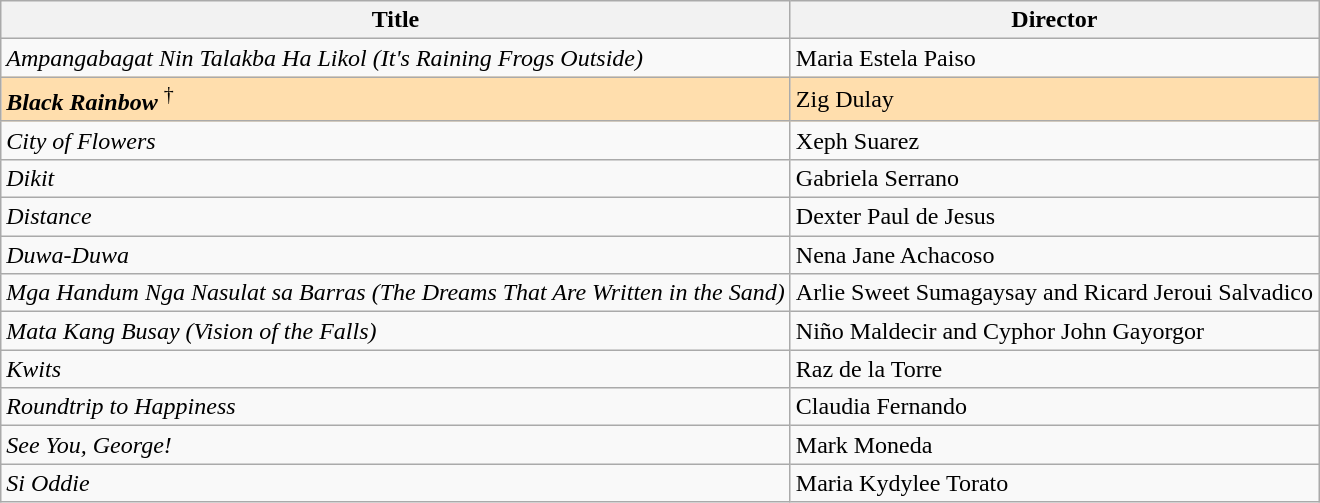<table class="wikitable">
<tr>
<th>Title</th>
<th>Director</th>
</tr>
<tr>
<td><em>Ampangabagat Nin Talakba Ha Likol (It's Raining Frogs Outside)</em></td>
<td>Maria Estela Paiso</td>
</tr>
<tr style="background:#FFDEAD;">
<td><strong><em>Black Rainbow</em></strong> <sup>†</sup></td>
<td>Zig Dulay</td>
</tr>
<tr>
<td><em>City of Flowers</em></td>
<td>Xeph Suarez</td>
</tr>
<tr>
<td><em>Dikit</em></td>
<td>Gabriela Serrano</td>
</tr>
<tr>
<td><em>Distance</em></td>
<td>Dexter Paul de Jesus</td>
</tr>
<tr>
<td><em>Duwa-Duwa</em></td>
<td>Nena Jane Achacoso</td>
</tr>
<tr>
<td><em>Mga Handum Nga Nasulat sa Barras (The Dreams That Are Written in the Sand)</em></td>
<td>Arlie Sweet Sumagaysay and Ricard Jeroui Salvadico</td>
</tr>
<tr>
<td><em>Mata Kang Busay (Vision of the Falls)</em></td>
<td>Niño Maldecir and Cyphor John Gayorgor</td>
</tr>
<tr>
<td><em>Kwits</em></td>
<td>Raz de la Torre</td>
</tr>
<tr>
<td><em>Roundtrip to Happiness</em></td>
<td>Claudia Fernando</td>
</tr>
<tr>
<td><em>See You, George!</em></td>
<td>Mark Moneda</td>
</tr>
<tr>
<td><em>Si Oddie</em></td>
<td>Maria Kydylee Torato</td>
</tr>
</table>
